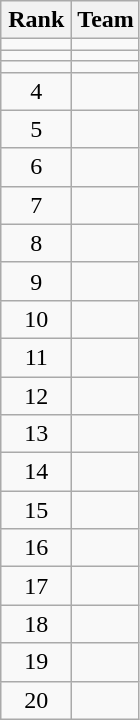<table class="wikitable" style="text-align: center;">
<tr>
<th width=40>Rank</th>
<th>Team</th>
</tr>
<tr>
<td></td>
<td align=left></td>
</tr>
<tr>
<td></td>
<td align=left></td>
</tr>
<tr>
<td></td>
<td align=left></td>
</tr>
<tr>
<td>4</td>
<td align=left></td>
</tr>
<tr>
<td>5</td>
<td align=left></td>
</tr>
<tr>
<td>6</td>
<td align=left></td>
</tr>
<tr>
<td>7</td>
<td align=left></td>
</tr>
<tr>
<td>8</td>
<td align=left></td>
</tr>
<tr>
<td>9</td>
<td align=left></td>
</tr>
<tr>
<td>10</td>
<td align=left></td>
</tr>
<tr>
<td>11</td>
<td align=left></td>
</tr>
<tr>
<td>12</td>
<td align=left></td>
</tr>
<tr>
<td>13</td>
<td align=left></td>
</tr>
<tr>
<td>14</td>
<td align=left></td>
</tr>
<tr>
<td>15</td>
<td align=left></td>
</tr>
<tr>
<td>16</td>
<td align=left></td>
</tr>
<tr>
<td>17</td>
<td align=left></td>
</tr>
<tr>
<td>18</td>
<td align=left></td>
</tr>
<tr>
<td>19</td>
<td align=left></td>
</tr>
<tr>
<td>20</td>
<td align=left></td>
</tr>
</table>
